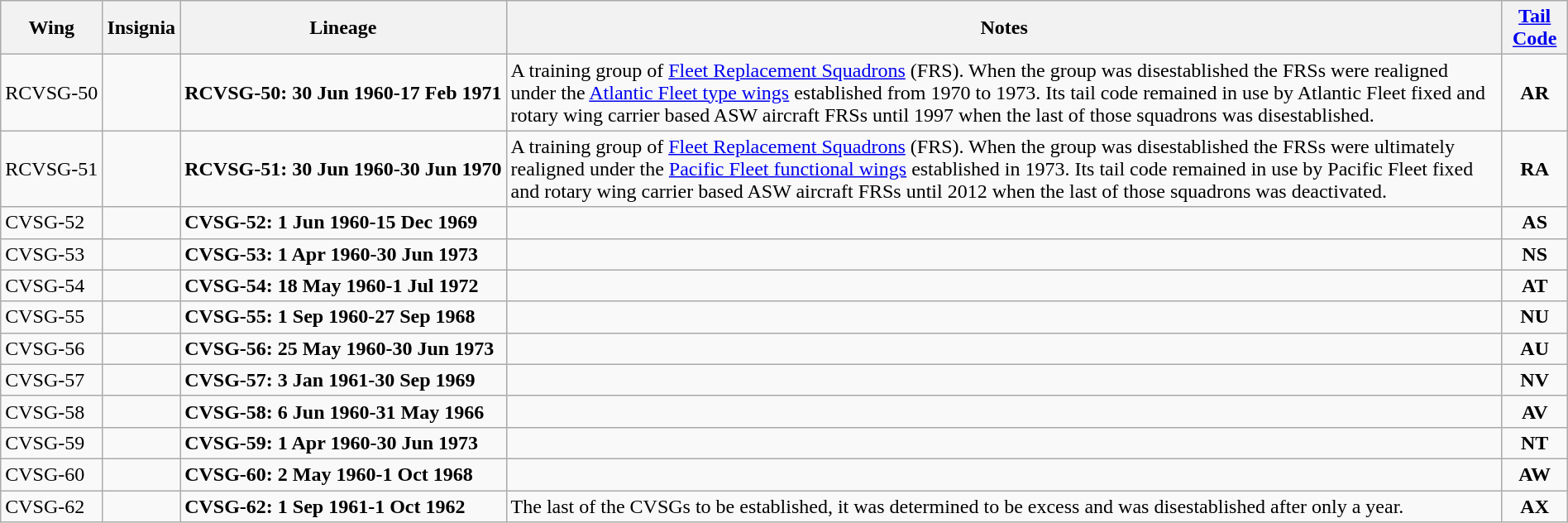<table class="wikitable" width=100% style="text-align: center">
<tr>
<th>Wing</th>
<th>Insignia</th>
<th>Lineage</th>
<th>Notes</th>
<th><a href='#'>Tail Code</a></th>
</tr>
<tr>
<td align=left style="white-space: nowrap;">RCVSG-50</td>
<td></td>
<td align=left style="white-space: nowrap;"><strong>RCVSG-50: 30 Jun 1960-17 Feb 1971</strong></td>
<td align=left>A training group of <a href='#'>Fleet Replacement Squadrons</a> (FRS). When the group was disestablished the FRSs were realigned under the <a href='#'>Atlantic Fleet type wings</a> established from 1970 to 1973. Its tail code remained in use by Atlantic Fleet fixed and rotary wing carrier based ASW aircraft FRSs until 1997 when the last of those squadrons was disestablished.</td>
<td><strong>AR</strong></td>
</tr>
<tr>
<td align=left>RCVSG-51</td>
<td></td>
<td style="white-space: nowrap;"><strong>RCVSG-51: 30 Jun 1960-30 Jun 1970</strong></td>
<td align=left>A training group of <a href='#'>Fleet Replacement Squadrons</a> (FRS). When the group was disestablished the FRSs were ultimately realigned under the <a href='#'>Pacific Fleet functional wings</a> established in 1973. Its tail code remained in use by Pacific Fleet fixed and rotary wing carrier based ASW aircraft FRSs until 2012 when the last of those squadrons was deactivated.</td>
<td><strong>RA</strong></td>
</tr>
<tr>
<td align=left>CVSG-52</td>
<td></td>
<td align=left><strong>CVSG-52: 1 Jun 1960-15 Dec 1969</strong></td>
<td align=left></td>
<td><strong>AS</strong></td>
</tr>
<tr>
<td align=left>CVSG-53</td>
<td></td>
<td align=left><strong>CVSG-53: 1 Apr 1960-30 Jun 1973</strong></td>
<td align=left></td>
<td><strong>NS</strong></td>
</tr>
<tr>
<td align=left>CVSG-54</td>
<td></td>
<td align=left><strong>CVSG-54: 18 May 1960-1 Jul 1972</strong></td>
<td align=left></td>
<td><strong>AT</strong></td>
</tr>
<tr>
<td align=left>CVSG-55</td>
<td></td>
<td align=left><strong>CVSG-55: 1 Sep 1960-27 Sep 1968</strong></td>
<td align=left></td>
<td><strong>NU</strong></td>
</tr>
<tr>
<td align=left>CVSG-56</td>
<td></td>
<td align=left><strong>CVSG-56: 25 May 1960-30 Jun 1973</strong></td>
<td align=left></td>
<td><strong>AU</strong></td>
</tr>
<tr>
<td align=left>CVSG-57</td>
<td></td>
<td align=left><strong>CVSG-57: 3 Jan 1961-30 Sep 1969</strong></td>
<td align=left></td>
<td><strong>NV</strong></td>
</tr>
<tr>
<td align=left>CVSG-58</td>
<td></td>
<td align=left><strong>CVSG-58: 6 Jun 1960-31 May 1966</strong></td>
<td align=left></td>
<td><strong>AV</strong></td>
</tr>
<tr>
<td align=left>CVSG-59</td>
<td></td>
<td align=left><strong>CVSG-59: 1 Apr 1960-30 Jun 1973</strong></td>
<td align=left></td>
<td><strong>NT</strong></td>
</tr>
<tr>
<td align=left>CVSG-60</td>
<td></td>
<td align=left><strong>CVSG-60: 2 May 1960-1 Oct 1968</strong></td>
<td align=left></td>
<td><strong>AW</strong></td>
</tr>
<tr>
<td align=left>CVSG-62</td>
<td></td>
<td align=left><strong>CVSG-62: 1 Sep 1961-1 Oct 1962</strong></td>
<td align=left>The last of the CVSGs to be established, it was determined to be excess and was disestablished after only a year.</td>
<td><strong>AX</strong></td>
</tr>
</table>
